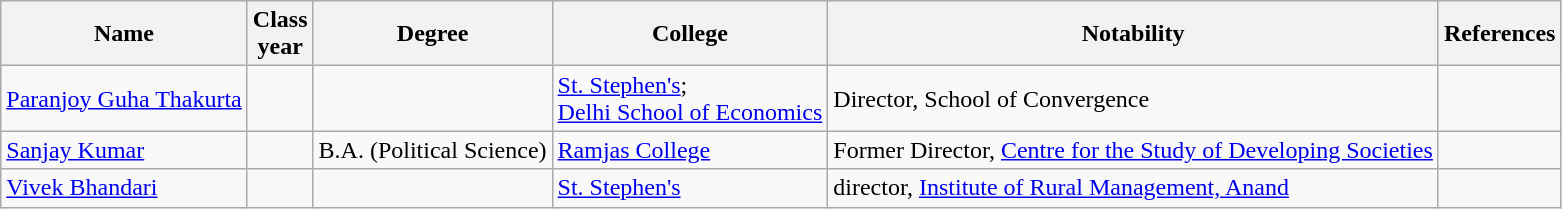<table class="wikitable">
<tr>
<th>Name</th>
<th>Class<br>year</th>
<th>Degree</th>
<th>College</th>
<th>Notability</th>
<th>References</th>
</tr>
<tr>
<td><a href='#'>Paranjoy Guha Thakurta</a></td>
<td></td>
<td></td>
<td><a href='#'>St. Stephen's</a>;<br><a href='#'>Delhi School of Economics</a></td>
<td>Director, School of Convergence</td>
<td></td>
</tr>
<tr>
<td><a href='#'>Sanjay Kumar</a></td>
<td></td>
<td>B.A. (Political Science)</td>
<td><a href='#'>Ramjas College</a></td>
<td>Former Director, <a href='#'>Centre for the Study of Developing Societies</a></td>
<td></td>
</tr>
<tr>
<td><a href='#'>Vivek Bhandari</a></td>
<td></td>
<td></td>
<td><a href='#'>St. Stephen's</a></td>
<td>director, <a href='#'>Institute of Rural Management, Anand</a></td>
</tr>
</table>
